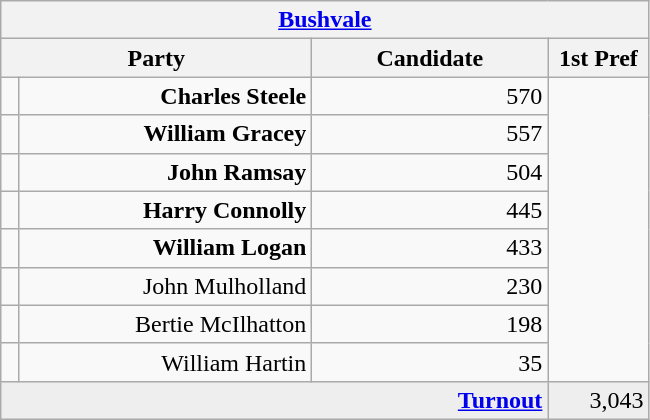<table class="wikitable">
<tr>
<th colspan="4" align="center"><a href='#'>Bushvale</a></th>
</tr>
<tr>
<th colspan="2" align="center" width=200>Party</th>
<th width=150>Candidate</th>
<th width=60>1st Pref</th>
</tr>
<tr>
<td></td>
<td align="right"><strong>Charles Steele</strong></td>
<td align="right">570</td>
</tr>
<tr>
<td></td>
<td align="right"><strong>William Gracey</strong></td>
<td align="right">557</td>
</tr>
<tr>
<td></td>
<td align="right"><strong>John Ramsay</strong></td>
<td align="right">504</td>
</tr>
<tr>
<td></td>
<td align="right"><strong>Harry Connolly</strong></td>
<td align="right">445</td>
</tr>
<tr>
<td></td>
<td align="right"><strong>William Logan</strong></td>
<td align="right">433</td>
</tr>
<tr>
<td></td>
<td align="right">John Mulholland</td>
<td align="right">230</td>
</tr>
<tr>
<td></td>
<td align="right">Bertie McIlhatton</td>
<td align="right">198</td>
</tr>
<tr>
<td></td>
<td align="right">William Hartin</td>
<td align="right">35</td>
</tr>
<tr bgcolor="EEEEEE">
<td colspan=3 align="right"><strong><a href='#'>Turnout</a></strong></td>
<td align="right">3,043</td>
</tr>
</table>
